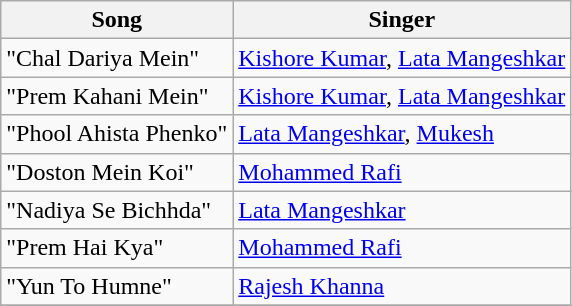<table class="wikitable">
<tr>
<th>Song</th>
<th>Singer</th>
</tr>
<tr>
<td>"Chal Dariya Mein"</td>
<td><a href='#'>Kishore Kumar</a>, <a href='#'>Lata Mangeshkar</a></td>
</tr>
<tr>
<td>"Prem Kahani Mein"</td>
<td><a href='#'>Kishore Kumar</a>, <a href='#'>Lata Mangeshkar</a></td>
</tr>
<tr>
<td>"Phool Ahista Phenko"</td>
<td><a href='#'>Lata Mangeshkar</a>, <a href='#'>Mukesh</a></td>
</tr>
<tr>
<td>"Doston Mein Koi"</td>
<td><a href='#'>Mohammed Rafi</a></td>
</tr>
<tr>
<td>"Nadiya Se Bichhda"</td>
<td><a href='#'>Lata Mangeshkar</a></td>
</tr>
<tr>
<td>"Prem Hai Kya"</td>
<td><a href='#'>Mohammed Rafi</a></td>
</tr>
<tr>
<td>"Yun To Humne"</td>
<td><a href='#'>Rajesh Khanna</a></td>
</tr>
<tr>
</tr>
</table>
